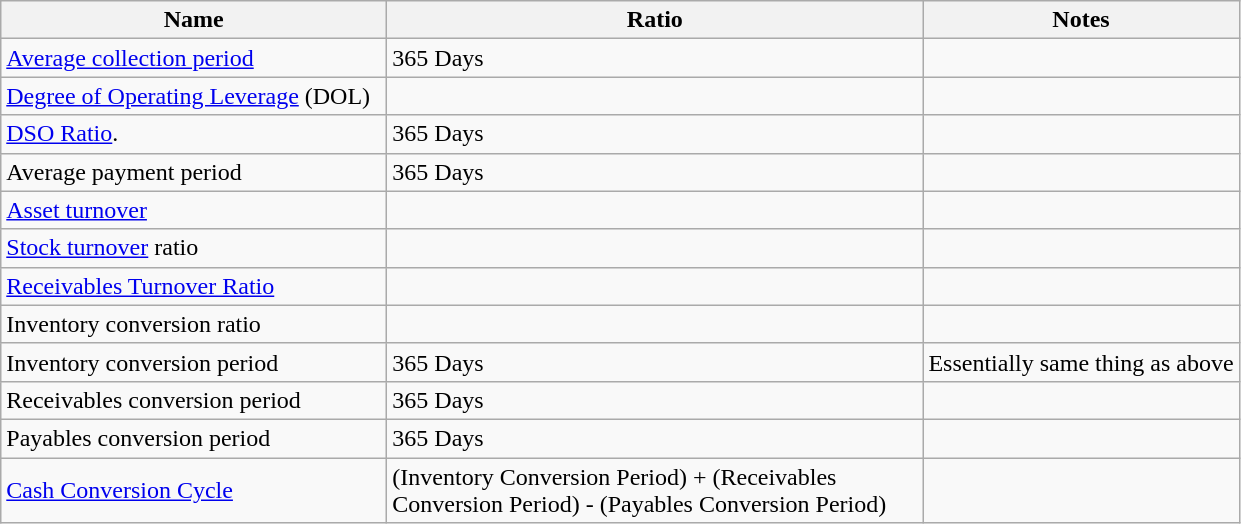<table class="wikitable">
<tr>
<th scope="col" style="width: 250px;">Name</th>
<th scope="col" style="width: 350px;">Ratio</th>
<th>Notes</th>
</tr>
<tr>
<td><a href='#'>Average collection period</a></td>
<td>365 Days</td>
<td></td>
</tr>
<tr>
<td><a href='#'>Degree of Operating Leverage</a> (DOL)</td>
<td></td>
<td></td>
</tr>
<tr>
<td><a href='#'>DSO Ratio</a>.</td>
<td>365 Days</td>
<td></td>
</tr>
<tr>
<td>Average payment period</td>
<td>365 Days</td>
<td></td>
</tr>
<tr>
<td><a href='#'>Asset turnover</a></td>
<td></td>
<td></td>
</tr>
<tr>
<td><a href='#'>Stock turnover</a> ratio</td>
<td></td>
</tr>
<tr>
<td><a href='#'>Receivables Turnover Ratio</a></td>
<td></td>
<td></td>
</tr>
<tr>
<td>Inventory conversion ratio</td>
<td></td>
<td></td>
</tr>
<tr>
<td>Inventory conversion period</td>
<td>365 Days</td>
<td>Essentially same thing as above</td>
</tr>
<tr>
<td>Receivables conversion period</td>
<td>365 Days</td>
<td></td>
</tr>
<tr>
<td>Payables conversion period</td>
<td>365 Days</td>
<td></td>
</tr>
<tr>
<td><a href='#'>Cash Conversion Cycle</a></td>
<td>(Inventory Conversion Period) + (Receivables Conversion Period) - (Payables Conversion Period)</td>
<td></td>
</tr>
</table>
